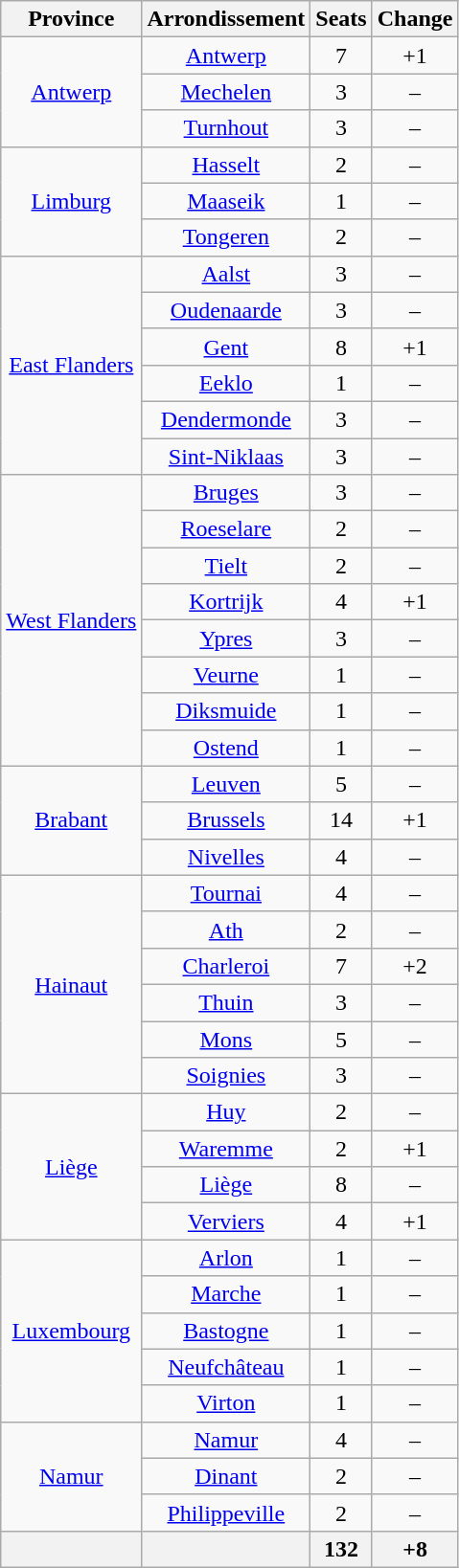<table class="wikitable" style="text-align:center;">
<tr>
<th>Province</th>
<th>Arrondissement</th>
<th>Seats</th>
<th>Change</th>
</tr>
<tr>
<td rowspan="3"><a href='#'>Antwerp</a></td>
<td><a href='#'>Antwerp</a></td>
<td>7</td>
<td>+1</td>
</tr>
<tr>
<td><a href='#'>Mechelen</a></td>
<td>3</td>
<td>–</td>
</tr>
<tr>
<td><a href='#'>Turnhout</a></td>
<td>3</td>
<td>–</td>
</tr>
<tr>
<td rowspan="3"><a href='#'>Limburg</a></td>
<td><a href='#'>Hasselt</a></td>
<td>2</td>
<td>–</td>
</tr>
<tr>
<td><a href='#'>Maaseik</a></td>
<td>1</td>
<td>–</td>
</tr>
<tr>
<td><a href='#'>Tongeren</a></td>
<td>2</td>
<td>–</td>
</tr>
<tr>
<td rowspan="6"><a href='#'>East Flanders</a></td>
<td><a href='#'>Aalst</a></td>
<td>3</td>
<td>–</td>
</tr>
<tr>
<td><a href='#'>Oudenaarde</a></td>
<td>3</td>
<td>–</td>
</tr>
<tr>
<td><a href='#'>Gent</a></td>
<td>8</td>
<td>+1</td>
</tr>
<tr>
<td><a href='#'>Eeklo</a></td>
<td>1</td>
<td>–</td>
</tr>
<tr>
<td><a href='#'>Dendermonde</a></td>
<td>3</td>
<td>–</td>
</tr>
<tr>
<td><a href='#'>Sint-Niklaas</a></td>
<td>3</td>
<td>–</td>
</tr>
<tr>
<td rowspan="8"><a href='#'>West Flanders</a></td>
<td><a href='#'>Bruges</a></td>
<td>3</td>
<td>–</td>
</tr>
<tr>
<td><a href='#'>Roeselare</a></td>
<td>2</td>
<td>–</td>
</tr>
<tr>
<td><a href='#'>Tielt</a></td>
<td>2</td>
<td>–</td>
</tr>
<tr>
<td><a href='#'>Kortrijk</a></td>
<td>4</td>
<td>+1</td>
</tr>
<tr>
<td><a href='#'>Ypres</a></td>
<td>3</td>
<td>–</td>
</tr>
<tr>
<td><a href='#'>Veurne</a></td>
<td>1</td>
<td>–</td>
</tr>
<tr>
<td><a href='#'>Diksmuide</a></td>
<td>1</td>
<td>–</td>
</tr>
<tr>
<td><a href='#'>Ostend</a></td>
<td>1</td>
<td>–</td>
</tr>
<tr>
<td rowspan="3"><a href='#'>Brabant</a></td>
<td><a href='#'>Leuven</a></td>
<td>5</td>
<td>–</td>
</tr>
<tr>
<td><a href='#'>Brussels</a></td>
<td>14</td>
<td>+1</td>
</tr>
<tr>
<td><a href='#'>Nivelles</a></td>
<td>4</td>
<td>–</td>
</tr>
<tr>
<td rowspan="6"><a href='#'>Hainaut</a></td>
<td><a href='#'>Tournai</a></td>
<td>4</td>
<td>–</td>
</tr>
<tr>
<td><a href='#'>Ath</a></td>
<td>2</td>
<td>–</td>
</tr>
<tr>
<td><a href='#'>Charleroi</a></td>
<td>7</td>
<td>+2</td>
</tr>
<tr>
<td><a href='#'>Thuin</a></td>
<td>3</td>
<td>–</td>
</tr>
<tr>
<td><a href='#'>Mons</a></td>
<td>5</td>
<td>–</td>
</tr>
<tr>
<td><a href='#'>Soignies</a></td>
<td>3</td>
<td>–</td>
</tr>
<tr>
<td rowspan="4"><a href='#'>Liège</a></td>
<td><a href='#'>Huy</a></td>
<td>2</td>
<td>–</td>
</tr>
<tr>
<td><a href='#'>Waremme</a></td>
<td>2</td>
<td>+1</td>
</tr>
<tr>
<td><a href='#'>Liège</a></td>
<td>8</td>
<td>–</td>
</tr>
<tr>
<td><a href='#'>Verviers</a></td>
<td>4</td>
<td>+1</td>
</tr>
<tr>
<td rowspan="5"><a href='#'>Luxembourg</a></td>
<td><a href='#'>Arlon</a></td>
<td>1</td>
<td>–</td>
</tr>
<tr>
<td><a href='#'>Marche</a></td>
<td>1</td>
<td>–</td>
</tr>
<tr>
<td><a href='#'>Bastogne</a></td>
<td>1</td>
<td>–</td>
</tr>
<tr>
<td><a href='#'>Neufchâteau</a></td>
<td>1</td>
<td>–</td>
</tr>
<tr>
<td><a href='#'>Virton</a></td>
<td>1</td>
<td>–</td>
</tr>
<tr>
<td rowspan="3"><a href='#'>Namur</a></td>
<td><a href='#'>Namur</a></td>
<td>4</td>
<td>–</td>
</tr>
<tr>
<td><a href='#'>Dinant</a></td>
<td>2</td>
<td>–</td>
</tr>
<tr>
<td><a href='#'>Philippeville</a></td>
<td>2</td>
<td>–</td>
</tr>
<tr>
<th></th>
<th></th>
<th>132</th>
<th>+8</th>
</tr>
</table>
